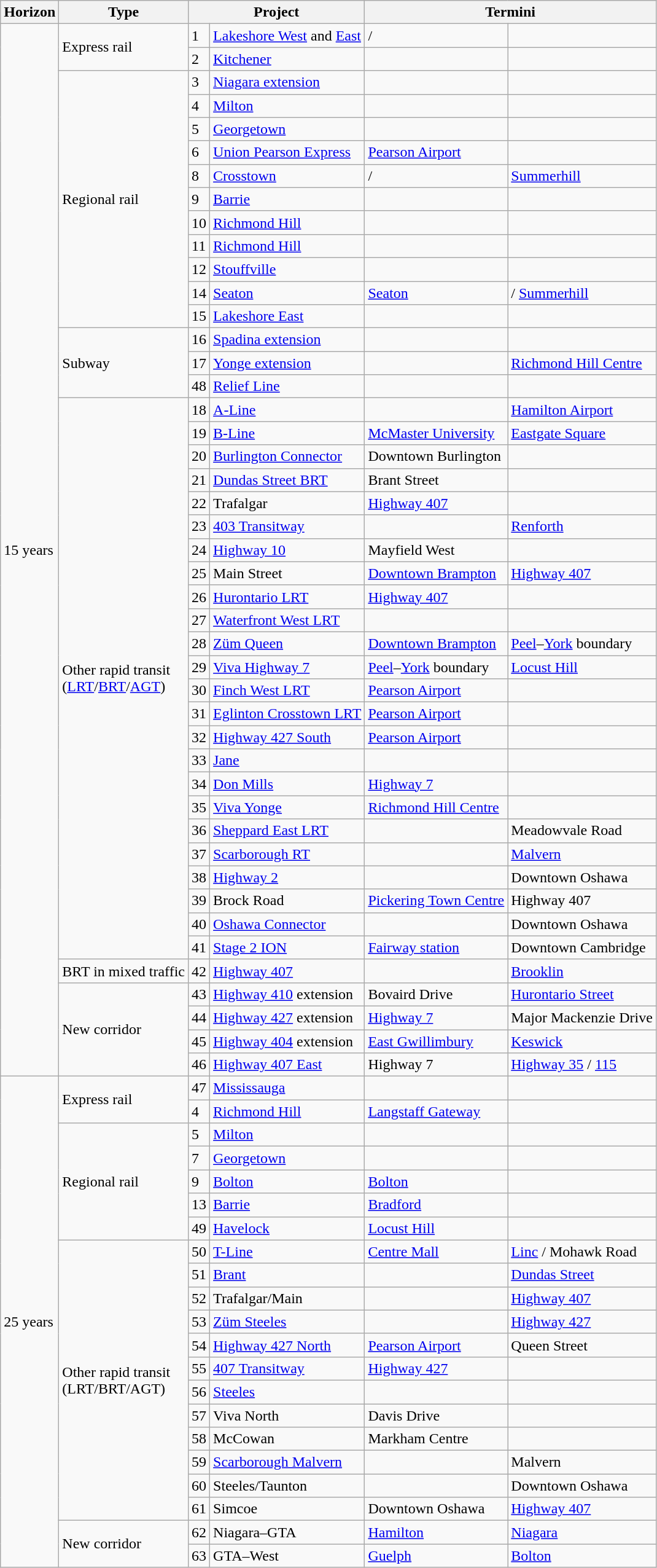<table class="wikitable">
<tr>
<th>Horizon</th>
<th>Type</th>
<th colspan=2>Project</th>
<th colspan=2>Termini</th>
</tr>
<tr>
<td rowspan="45">15 years</td>
<td rowspan=2>Express rail</td>
<td>1</td>
<td><a href='#'>Lakeshore West</a> and <a href='#'>East</a></td>
<td> / </td>
<td></td>
</tr>
<tr>
<td>2</td>
<td><a href='#'>Kitchener</a></td>
<td></td>
<td></td>
</tr>
<tr>
<td rowspan=11>Regional rail</td>
<td>3</td>
<td><a href='#'>Niagara extension</a></td>
<td></td>
<td></td>
</tr>
<tr>
<td>4</td>
<td><a href='#'>Milton</a></td>
<td></td>
<td></td>
</tr>
<tr>
<td>5</td>
<td><a href='#'>Georgetown</a></td>
<td></td>
<td></td>
</tr>
<tr>
<td>6</td>
<td><a href='#'>Union Pearson Express</a></td>
<td><a href='#'>Pearson Airport</a></td>
<td></td>
</tr>
<tr>
<td>8</td>
<td><a href='#'>Crosstown</a></td>
<td> / </td>
<td><a href='#'>Summerhill</a></td>
</tr>
<tr>
<td>9</td>
<td><a href='#'>Barrie</a></td>
<td></td>
<td></td>
</tr>
<tr>
<td>10</td>
<td><a href='#'>Richmond Hill</a></td>
<td></td>
<td></td>
</tr>
<tr>
<td>11</td>
<td><a href='#'>Richmond Hill</a></td>
<td></td>
<td></td>
</tr>
<tr>
<td>12</td>
<td><a href='#'>Stouffville</a></td>
<td></td>
<td></td>
</tr>
<tr>
<td>14</td>
<td><a href='#'>Seaton</a></td>
<td><a href='#'>Seaton</a></td>
<td> / <a href='#'>Summerhill</a></td>
</tr>
<tr>
<td>15</td>
<td><a href='#'>Lakeshore East</a></td>
<td></td>
<td></td>
</tr>
<tr>
<td rowspan=3>Subway</td>
<td>16</td>
<td><a href='#'>Spadina extension</a></td>
<td></td>
<td></td>
</tr>
<tr>
<td>17</td>
<td><a href='#'>Yonge extension</a></td>
<td></td>
<td><a href='#'>Richmond Hill Centre</a></td>
</tr>
<tr>
<td>48</td>
<td><a href='#'>Relief Line</a></td>
<td></td>
<td></td>
</tr>
<tr>
<td rowspan="24">Other rapid transit<br>(<a href='#'>LRT</a>/<a href='#'>BRT</a>/<a href='#'>AGT</a>)</td>
<td>18</td>
<td><a href='#'>A-Line</a></td>
<td></td>
<td><a href='#'>Hamilton Airport</a></td>
</tr>
<tr>
<td>19</td>
<td><a href='#'>B-Line</a></td>
<td><a href='#'>McMaster University</a></td>
<td><a href='#'>Eastgate Square</a></td>
</tr>
<tr>
<td>20</td>
<td><a href='#'>Burlington Connector</a></td>
<td>Downtown Burlington</td>
<td></td>
</tr>
<tr>
<td>21</td>
<td><a href='#'>Dundas Street BRT</a></td>
<td>Brant Street</td>
<td></td>
</tr>
<tr>
<td>22</td>
<td>Trafalgar</td>
<td><a href='#'>Highway 407</a></td>
<td></td>
</tr>
<tr>
<td>23</td>
<td><a href='#'>403 Transitway</a></td>
<td></td>
<td><a href='#'>Renforth</a></td>
</tr>
<tr>
<td>24</td>
<td><a href='#'>Highway 10</a></td>
<td>Mayfield West</td>
<td></td>
</tr>
<tr>
<td>25</td>
<td>Main Street</td>
<td><a href='#'>Downtown Brampton</a></td>
<td><a href='#'>Highway 407</a></td>
</tr>
<tr>
<td>26</td>
<td><a href='#'>Hurontario LRT</a></td>
<td><a href='#'>Highway 407</a></td>
<td></td>
</tr>
<tr>
<td>27</td>
<td><a href='#'>Waterfront West LRT</a></td>
<td></td>
<td></td>
</tr>
<tr>
<td>28</td>
<td><a href='#'>Züm Queen</a></td>
<td><a href='#'>Downtown Brampton</a></td>
<td><a href='#'>Peel</a>–<a href='#'>York</a> boundary</td>
</tr>
<tr>
<td>29</td>
<td><a href='#'>Viva Highway 7</a></td>
<td><a href='#'>Peel</a>–<a href='#'>York</a> boundary</td>
<td><a href='#'>Locust Hill</a></td>
</tr>
<tr>
<td>30</td>
<td><a href='#'>Finch West LRT</a></td>
<td><a href='#'>Pearson Airport</a></td>
<td></td>
</tr>
<tr>
<td>31</td>
<td><a href='#'>Eglinton Crosstown LRT</a></td>
<td><a href='#'>Pearson Airport</a></td>
<td></td>
</tr>
<tr>
<td>32</td>
<td><a href='#'>Highway 427 South</a></td>
<td><a href='#'>Pearson Airport</a></td>
<td></td>
</tr>
<tr>
<td>33</td>
<td><a href='#'>Jane</a></td>
<td></td>
<td></td>
</tr>
<tr>
<td>34</td>
<td><a href='#'>Don Mills</a></td>
<td><a href='#'>Highway 7</a></td>
<td></td>
</tr>
<tr>
<td>35</td>
<td><a href='#'>Viva Yonge</a></td>
<td><a href='#'>Richmond Hill Centre</a></td>
<td></td>
</tr>
<tr>
<td>36</td>
<td><a href='#'>Sheppard East LRT</a></td>
<td></td>
<td>Meadowvale Road</td>
</tr>
<tr>
<td>37</td>
<td><a href='#'>Scarborough RT</a></td>
<td></td>
<td><a href='#'>Malvern</a></td>
</tr>
<tr>
<td>38</td>
<td><a href='#'>Highway 2</a></td>
<td></td>
<td>Downtown Oshawa</td>
</tr>
<tr>
<td>39</td>
<td>Brock Road</td>
<td><a href='#'>Pickering Town Centre</a></td>
<td>Highway 407</td>
</tr>
<tr>
<td>40</td>
<td><a href='#'>Oshawa Connector</a></td>
<td></td>
<td>Downtown Oshawa</td>
</tr>
<tr>
<td>41</td>
<td><a href='#'>Stage 2 ION</a></td>
<td><a href='#'>Fairway station</a></td>
<td>Downtown Cambridge</td>
</tr>
<tr>
<td>BRT in mixed traffic</td>
<td>42</td>
<td><a href='#'>Highway 407</a></td>
<td></td>
<td><a href='#'>Brooklin</a></td>
</tr>
<tr>
<td rowspan="4">New corridor</td>
<td>43</td>
<td><a href='#'>Highway 410</a> extension</td>
<td>Bovaird Drive</td>
<td><a href='#'>Hurontario Street</a></td>
</tr>
<tr>
<td>44</td>
<td><a href='#'>Highway 427</a> extension</td>
<td><a href='#'>Highway 7</a></td>
<td>Major Mackenzie Drive</td>
</tr>
<tr>
<td>45</td>
<td><a href='#'>Highway 404</a> extension</td>
<td><a href='#'>East Gwillimbury</a></td>
<td><a href='#'>Keswick</a></td>
</tr>
<tr>
<td>46</td>
<td><a href='#'>Highway 407 East</a></td>
<td>Highway 7</td>
<td><a href='#'>Highway 35</a> / <a href='#'>115</a></td>
</tr>
<tr>
<td rowspan="21">25 years</td>
<td rowspan="2">Express rail</td>
<td>47</td>
<td><a href='#'>Mississauga</a></td>
<td></td>
<td></td>
</tr>
<tr>
<td>4</td>
<td><a href='#'>Richmond Hill</a></td>
<td><a href='#'>Langstaff Gateway</a></td>
<td></td>
</tr>
<tr>
<td rowspan="5">Regional rail</td>
<td>5</td>
<td><a href='#'>Milton</a></td>
<td></td>
<td></td>
</tr>
<tr>
<td>7</td>
<td><a href='#'>Georgetown</a></td>
<td></td>
<td></td>
</tr>
<tr>
<td>9</td>
<td><a href='#'>Bolton</a></td>
<td><a href='#'>Bolton</a></td>
<td></td>
</tr>
<tr>
<td>13</td>
<td><a href='#'>Barrie</a></td>
<td><a href='#'>Bradford</a></td>
<td></td>
</tr>
<tr>
<td>49</td>
<td><a href='#'>Havelock</a></td>
<td><a href='#'>Locust Hill</a></td>
<td></td>
</tr>
<tr>
<td rowspan="12">Other rapid transit<br>(LRT/BRT/AGT)</td>
<td>50</td>
<td><a href='#'>T-Line</a></td>
<td><a href='#'>Centre Mall</a></td>
<td><a href='#'>Linc</a> / Mohawk Road</td>
</tr>
<tr>
<td>51</td>
<td><a href='#'>Brant</a></td>
<td></td>
<td><a href='#'>Dundas Street</a></td>
</tr>
<tr>
<td>52</td>
<td>Trafalgar/Main</td>
<td></td>
<td><a href='#'>Highway 407</a></td>
</tr>
<tr>
<td>53</td>
<td><a href='#'>Züm Steeles</a></td>
<td></td>
<td><a href='#'>Highway 427</a></td>
</tr>
<tr>
<td>54</td>
<td><a href='#'>Highway 427 North</a></td>
<td><a href='#'>Pearson Airport</a></td>
<td>Queen Street</td>
</tr>
<tr>
<td>55</td>
<td><a href='#'>407 Transitway</a></td>
<td><a href='#'>Highway 427</a></td>
<td></td>
</tr>
<tr>
<td>56</td>
<td><a href='#'>Steeles</a></td>
<td></td>
<td></td>
</tr>
<tr>
<td>57</td>
<td>Viva North</td>
<td>Davis Drive</td>
<td></td>
</tr>
<tr>
<td>58</td>
<td>McCowan</td>
<td>Markham Centre</td>
<td></td>
</tr>
<tr>
<td>59</td>
<td><a href='#'>Scarborough Malvern</a></td>
<td></td>
<td>Malvern</td>
</tr>
<tr>
<td>60</td>
<td>Steeles/Taunton</td>
<td></td>
<td>Downtown Oshawa</td>
</tr>
<tr>
<td>61</td>
<td>Simcoe</td>
<td>Downtown Oshawa</td>
<td><a href='#'>Highway 407</a></td>
</tr>
<tr>
<td rowspan="2">New corridor</td>
<td>62</td>
<td>Niagara–GTA</td>
<td><a href='#'>Hamilton</a></td>
<td><a href='#'>Niagara</a></td>
</tr>
<tr>
<td>63</td>
<td>GTA–West</td>
<td><a href='#'>Guelph</a></td>
<td><a href='#'>Bolton</a></td>
</tr>
</table>
